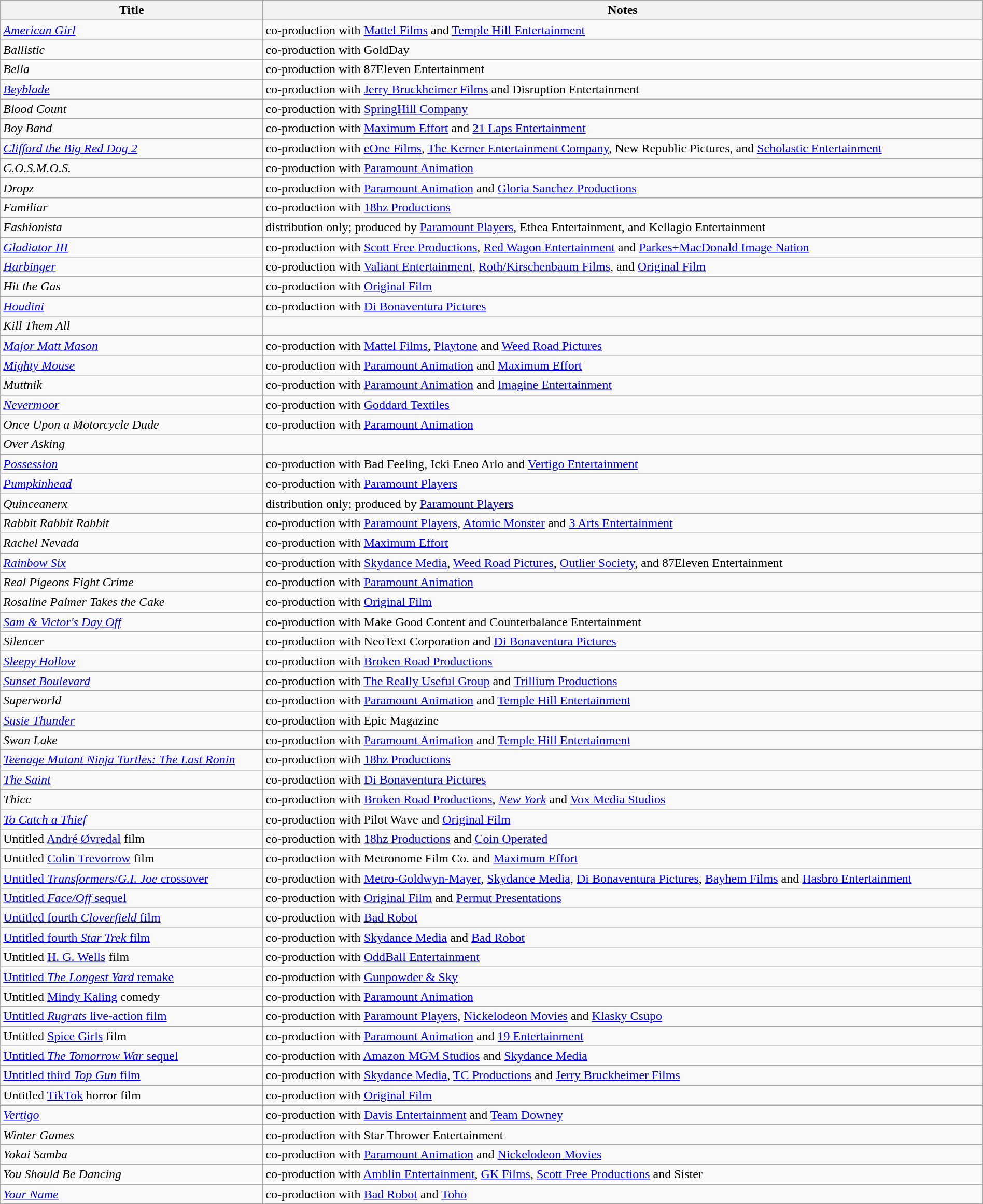<table class="wikitable plainrowheaders sortable" style="width:100%;">
<tr>
<th>Title</th>
<th>Notes</th>
</tr>
<tr>
<td><em><a href='#'>American Girl</a></em></td>
<td>co-production with <a href='#'>Mattel Films</a> and <a href='#'>Temple Hill Entertainment</a></td>
</tr>
<tr>
<td><em>Ballistic</em></td>
<td>co-production with GoldDay</td>
</tr>
<tr>
<td><em>Bella</em></td>
<td>co-production with 87Eleven Entertainment</td>
</tr>
<tr>
<td><em><a href='#'>Beyblade</a></em></td>
<td>co-production with <a href='#'>Jerry Bruckheimer Films</a> and Disruption Entertainment</td>
</tr>
<tr>
<td><em>Blood Count</em></td>
<td>co-production with <a href='#'>SpringHill Company</a></td>
</tr>
<tr>
<td><em>Boy Band</em></td>
<td>co-production with <a href='#'>Maximum Effort</a> and <a href='#'>21 Laps Entertainment</a></td>
</tr>
<tr>
<td><a href='#'><em>Clifford the Big Red Dog 2</em></a></td>
<td>co-production with <a href='#'>eOne Films</a>, <a href='#'>The Kerner Entertainment Company</a>, New Republic Pictures, and <a href='#'>Scholastic Entertainment</a></td>
</tr>
<tr>
<td><em>C.O.S.M.O.S.</em></td>
<td>co-production with <a href='#'>Paramount Animation</a></td>
</tr>
<tr>
<td><em>Dropz</em></td>
<td>co-production with <a href='#'>Paramount Animation</a> and <a href='#'>Gloria Sanchez Productions</a></td>
</tr>
<tr>
<td><em>Familiar</em></td>
<td>co-production with <a href='#'>18hz Productions</a></td>
</tr>
<tr>
<td><em>Fashionista</em></td>
<td>distribution only; produced by <a href='#'>Paramount Players</a>, Ethea Entertainment, and Kellagio Entertainment</td>
</tr>
<tr>
<td><em><a href='#'>Gladiator III</a></em></td>
<td>co-production with <a href='#'>Scott Free Productions</a>, <a href='#'>Red Wagon Entertainment</a> and <a href='#'>Parkes+</a><a href='#'>MacDonald Image Nation</a></td>
</tr>
<tr>
<td><em><a href='#'>Harbinger</a></em></td>
<td>co-production with <a href='#'>Valiant Entertainment</a>, <a href='#'>Roth/Kirschenbaum Films</a>, and <a href='#'>Original Film</a></td>
</tr>
<tr>
<td><em>Hit the Gas</em></td>
<td>co-production with <a href='#'>Original Film</a></td>
</tr>
<tr>
<td><em><a href='#'>Houdini</a></em></td>
<td>co-production with <a href='#'>Di Bonaventura Pictures</a></td>
</tr>
<tr>
<td><em>Kill Them All</em></td>
<td></td>
</tr>
<tr>
<td><em><a href='#'>Major Matt Mason</a></em></td>
<td>co-production with <a href='#'>Mattel Films</a>, <a href='#'>Playtone</a> and <a href='#'>Weed Road Pictures</a></td>
</tr>
<tr>
<td><em><a href='#'>Mighty Mouse</a></em></td>
<td>co-production with <a href='#'>Paramount Animation</a> and <a href='#'>Maximum Effort</a></td>
</tr>
<tr>
<td><em>Muttnik</em></td>
<td>co-production with <a href='#'>Paramount Animation</a> and <a href='#'>Imagine Entertainment</a></td>
</tr>
<tr>
<td><em><a href='#'>Nevermoor</a></em></td>
<td>co-production with <a href='#'>Goddard Textiles</a></td>
</tr>
<tr>
<td><em>Once Upon a Motorcycle Dude</em></td>
<td>co-production with <a href='#'>Paramount Animation</a></td>
</tr>
<tr>
<td><em>Over Asking</em></td>
<td></td>
</tr>
<tr>
<td><em><a href='#'>Possession</a></em></td>
<td>co-production with Bad Feeling, Icki Eneo Arlo and <a href='#'>Vertigo Entertainment</a></td>
</tr>
<tr>
<td><em><a href='#'>Pumpkinhead</a></em></td>
<td>co-production with <a href='#'>Paramount Players</a></td>
</tr>
<tr>
<td><em>Quinceanerx</em></td>
<td>distribution only; produced by <a href='#'>Paramount Players</a></td>
</tr>
<tr>
<td><em>Rabbit Rabbit Rabbit</em></td>
<td>co-production with <a href='#'>Paramount Players</a>, <a href='#'>Atomic Monster</a> and <a href='#'>3 Arts Entertainment</a></td>
</tr>
<tr>
<td><em>Rachel Nevada</em></td>
<td>co-production with <a href='#'>Maximum Effort</a></td>
</tr>
<tr>
<td><em><a href='#'>Rainbow Six</a></em></td>
<td>co-production with <a href='#'>Skydance Media</a>, <a href='#'>Weed Road Pictures</a>, <a href='#'>Outlier Society</a>, and 87Eleven Entertainment</td>
</tr>
<tr>
<td><em>Real Pigeons Fight Crime</em></td>
<td>co-production with <a href='#'>Paramount Animation</a></td>
</tr>
<tr>
<td><em>Rosaline Palmer Takes the Cake</em></td>
<td>co-production with <a href='#'>Original Film</a></td>
</tr>
<tr>
<td><em><a href='#'>Sam & Victor's Day Off</a></em></td>
<td>co-production with Make Good Content and Counterbalance Entertainment</td>
</tr>
<tr>
<td><em>Silencer</em></td>
<td>co-production with NeoText Corporation and <a href='#'>Di Bonaventura Pictures</a></td>
</tr>
<tr>
<td><em><a href='#'>Sleepy Hollow</a></em></td>
<td>co-production with <a href='#'>Broken Road Productions</a></td>
</tr>
<tr>
<td><em><a href='#'>Sunset Boulevard</a></em></td>
<td>co-production with <a href='#'>The Really Useful Group</a> and <a href='#'>Trillium Productions</a></td>
</tr>
<tr>
<td><em>Superworld</em></td>
<td>co-production with <a href='#'>Paramount Animation</a> and <a href='#'>Temple Hill Entertainment</a></td>
</tr>
<tr>
<td><em><a href='#'>Susie Thunder</a></em></td>
<td>co-production with Epic Magazine</td>
</tr>
<tr>
<td><em>Swan Lake</em></td>
<td>co-production with <a href='#'>Paramount Animation</a> and <a href='#'>Temple Hill Entertainment</a></td>
</tr>
<tr>
<td><em><a href='#'>Teenage Mutant Ninja Turtles: The Last Ronin</a></em></td>
<td>co-production with <a href='#'>18hz Productions</a></td>
</tr>
<tr>
<td><em><a href='#'>The Saint</a></em></td>
<td>co-production with <a href='#'>Di Bonaventura Pictures</a></td>
</tr>
<tr>
<td><em>Thicc</em></td>
<td>co-production with <a href='#'>Broken Road Productions</a>, <em><a href='#'>New York</a></em> and <a href='#'>Vox Media Studios</a></td>
</tr>
<tr>
<td><em><a href='#'>To Catch a Thief</a></em></td>
<td>co-production with Pilot Wave and <a href='#'>Original Film</a></td>
</tr>
<tr>
<td>Untitled <a href='#'>André Øvredal</a> film</td>
<td>co-production with <a href='#'>18hz Productions</a> and <a href='#'>Coin Operated</a></td>
</tr>
<tr>
<td>Untitled <a href='#'>Colin Trevorrow</a> film</td>
<td>co-production with Metronome Film Co. and <a href='#'>Maximum Effort</a></td>
</tr>
<tr>
<td><a href='#'>Untitled <em>Transformers</em>/<em>G.I. Joe</em> crossover</a></td>
<td>co-production with <a href='#'>Metro-Goldwyn-Mayer</a>, <a href='#'>Skydance Media</a>, <a href='#'>Di Bonaventura Pictures</a>, <a href='#'>Bayhem Films</a> and <a href='#'>Hasbro Entertainment</a></td>
</tr>
<tr>
<td><a href='#'>Untitled <em>Face/Off</em> sequel</a></td>
<td>co-production with <a href='#'>Original Film</a> and <a href='#'>Permut Presentations</a></td>
</tr>
<tr>
<td><a href='#'>Untitled fourth <em>Cloverfield</em> film</a></td>
<td>co-production with <a href='#'>Bad Robot</a></td>
</tr>
<tr>
<td><a href='#'>Untitled fourth <em>Star Trek</em> film</a></td>
<td>co-production with <a href='#'>Skydance Media</a> and <a href='#'>Bad Robot</a></td>
</tr>
<tr>
<td>Untitled <a href='#'>H. G. Wells</a> film</td>
<td>co-production with <a href='#'>OddBall Entertainment</a></td>
</tr>
<tr>
<td><a href='#'>Untitled <em>The Longest Yard</em> remake</a></td>
<td>co-production with <a href='#'>Gunpowder & Sky</a></td>
</tr>
<tr>
<td>Untitled <a href='#'>Mindy Kaling</a> comedy</td>
<td>co-production with <a href='#'>Paramount Animation</a></td>
</tr>
<tr>
<td><a href='#'>Untitled <em>Rugrats</em> live-action film</a></td>
<td>co-production with <a href='#'>Paramount Players</a>, <a href='#'>Nickelodeon Movies</a> and <a href='#'>Klasky Csupo</a></td>
</tr>
<tr>
<td>Untitled <a href='#'>Spice Girls</a> film</td>
<td>co-production with <a href='#'>Paramount Animation</a> and <a href='#'>19 Entertainment</a></td>
</tr>
<tr>
<td><a href='#'>Untitled <em>The Tomorrow War</em> sequel</a></td>
<td>co-production with <a href='#'>Amazon MGM Studios</a> and <a href='#'>Skydance Media</a></td>
</tr>
<tr>
<td><a href='#'>Untitled third <em>Top Gun</em> film</a></td>
<td>co-production with <a href='#'>Skydance Media</a>, <a href='#'>TC Productions</a> and <a href='#'>Jerry Bruckheimer Films</a></td>
</tr>
<tr>
<td>Untitled <a href='#'>TikTok</a> horror film</td>
<td>co-production with <a href='#'>Original Film</a></td>
</tr>
<tr>
<td><em><a href='#'>Vertigo</a></em></td>
<td>co-production with <a href='#'>Davis Entertainment</a> and <a href='#'>Team Downey</a></td>
</tr>
<tr>
<td><em>Winter Games</em></td>
<td>co-production with Star Thrower Entertainment</td>
</tr>
<tr>
<td><em>Yokai Samba</em></td>
<td>co-production with <a href='#'>Paramount Animation</a> and <a href='#'>Nickelodeon Movies</a></td>
</tr>
<tr>
<td><em>You Should Be Dancing</em></td>
<td>co-production with <a href='#'>Amblin Entertainment</a>, <a href='#'>GK Films</a>, <a href='#'>Scott Free Productions</a> and Sister</td>
</tr>
<tr>
<td><em><a href='#'>Your Name</a></em></td>
<td>co-production with <a href='#'>Bad Robot</a> and <a href='#'>Toho</a></td>
</tr>
</table>
